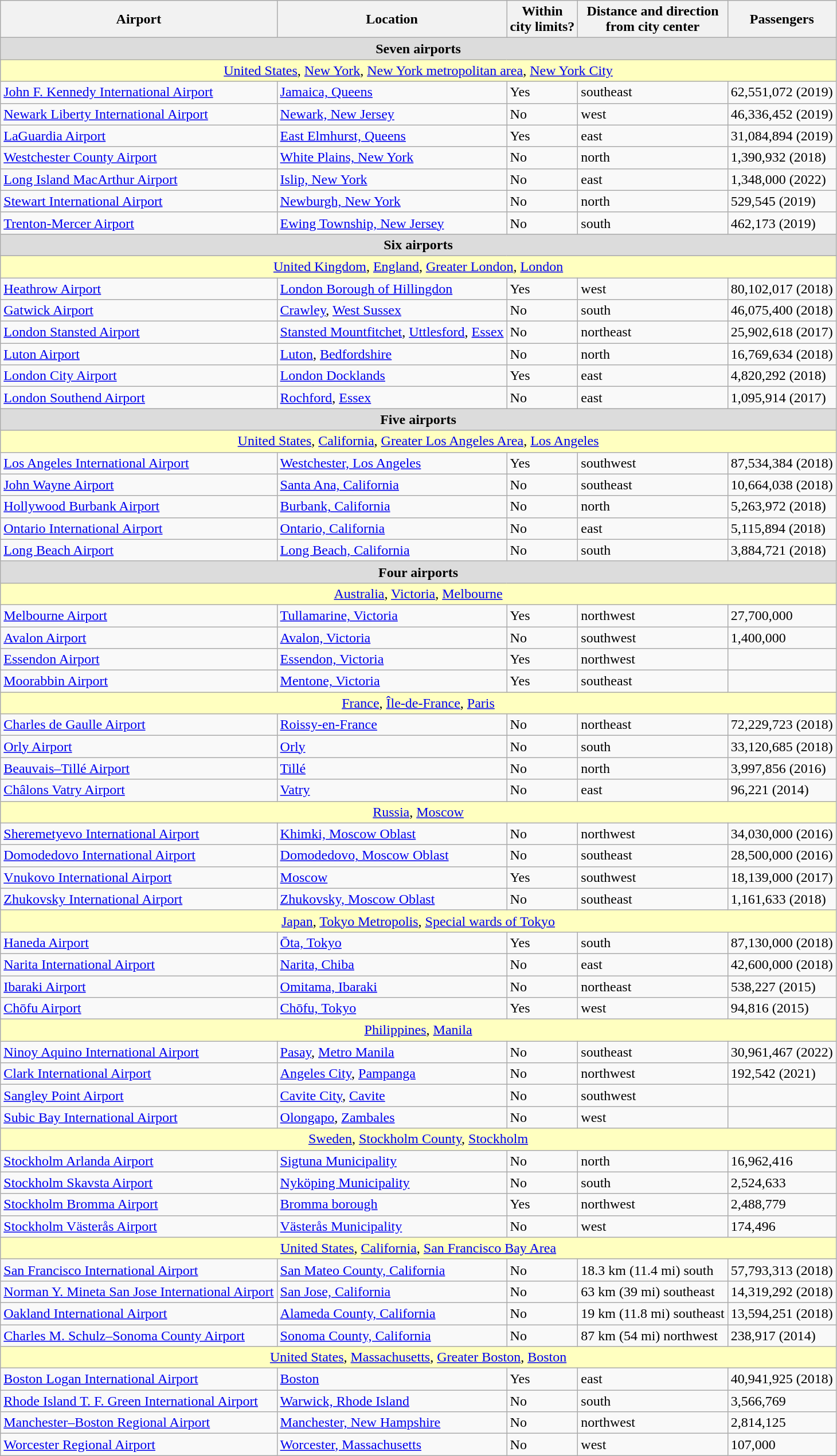<table class="wikitable" style="font-size: 100%" width= align=>
<tr>
<th>Airport</th>
<th>Location</th>
<th>Within<br>city limits?</th>
<th>Distance and direction<br>from city center</th>
<th>Passengers<br></th>
</tr>
<tr>
<td colspan="5" align=center style="background:Gainsboro"><strong>Seven airports</strong></td>
</tr>
<tr>
<td colspan="5" align=center style="background: #ffffc0;"><a href='#'>United States</a>, <a href='#'>New York</a>, <a href='#'>New York metropolitan area</a>, <a href='#'>New York City</a></td>
</tr>
<tr>
<td><a href='#'>John F. Kennedy International Airport</a></td>
<td><a href='#'>Jamaica, Queens</a></td>
<td>Yes</td>
<td> southeast</td>
<td>62,551,072 (2019)</td>
</tr>
<tr>
<td><a href='#'>Newark Liberty International Airport</a></td>
<td><a href='#'>Newark, New Jersey</a></td>
<td>No</td>
<td> west</td>
<td>46,336,452 (2019)</td>
</tr>
<tr>
<td><a href='#'>LaGuardia Airport</a></td>
<td><a href='#'>East Elmhurst, Queens</a></td>
<td>Yes</td>
<td> east</td>
<td>31,084,894 (2019)</td>
</tr>
<tr>
<td><a href='#'>Westchester County Airport</a></td>
<td><a href='#'>White Plains, New York</a></td>
<td>No</td>
<td> north</td>
<td>1,390,932 (2018)</td>
</tr>
<tr>
<td><a href='#'>Long Island MacArthur Airport</a></td>
<td><a href='#'>Islip, New York</a></td>
<td>No</td>
<td> east</td>
<td>1,348,000 (2022)</td>
</tr>
<tr>
<td><a href='#'>Stewart International Airport</a></td>
<td><a href='#'>Newburgh, New York</a></td>
<td>No</td>
<td> north</td>
<td>529,545 (2019)</td>
</tr>
<tr>
<td><a href='#'>Trenton-Mercer Airport</a></td>
<td><a href='#'>Ewing Township, New Jersey</a></td>
<td>No</td>
<td> south</td>
<td>462,173 (2019)</td>
</tr>
<tr>
<td colspan="5" align=center style="background:Gainsboro"><strong>Six airports</strong></td>
</tr>
<tr>
<td colspan="5" align=center style="background: #ffffc0;"><a href='#'>United Kingdom</a>, <a href='#'>England</a>, <a href='#'>Greater London</a>, <a href='#'>London</a></td>
</tr>
<tr>
<td><a href='#'>Heathrow Airport</a></td>
<td><a href='#'>London Borough of Hillingdon</a></td>
<td>Yes</td>
<td> west</td>
<td>80,102,017 (2018)</td>
</tr>
<tr>
<td><a href='#'>Gatwick Airport</a></td>
<td><a href='#'>Crawley</a>, <a href='#'>West Sussex</a></td>
<td>No</td>
<td> south</td>
<td>46,075,400 (2018)</td>
</tr>
<tr>
<td><a href='#'>London Stansted Airport</a></td>
<td><a href='#'>Stansted Mountfitchet</a>, <a href='#'>Uttlesford</a>, <a href='#'>Essex</a></td>
<td>No</td>
<td> northeast</td>
<td>25,902,618 (2017)</td>
</tr>
<tr>
<td><a href='#'>Luton Airport</a></td>
<td><a href='#'>Luton</a>, <a href='#'>Bedfordshire</a></td>
<td>No</td>
<td> north</td>
<td>16,769,634 (2018)</td>
</tr>
<tr>
<td><a href='#'>London City Airport</a></td>
<td><a href='#'>London Docklands</a></td>
<td>Yes</td>
<td> east</td>
<td>4,820,292 (2018)</td>
</tr>
<tr>
<td><a href='#'>London Southend Airport</a></td>
<td><a href='#'>Rochford</a>, <a href='#'>Essex</a></td>
<td>No</td>
<td> east</td>
<td>1,095,914 (2017)</td>
</tr>
<tr>
<td colspan="5" align=center style="background:Gainsboro"><strong>Five airports</strong></td>
</tr>
<tr>
<td colspan="5" align=center style="background: #ffffc0;"><a href='#'>United States</a>, <a href='#'>California</a>, <a href='#'>Greater Los Angeles Area</a>, <a href='#'>Los Angeles</a></td>
</tr>
<tr>
<td><a href='#'>Los Angeles International Airport</a></td>
<td><a href='#'>Westchester, Los Angeles</a></td>
<td>Yes</td>
<td> southwest</td>
<td>87,534,384 (2018)</td>
</tr>
<tr>
<td><a href='#'>John Wayne Airport</a></td>
<td><a href='#'>Santa Ana, California</a></td>
<td>No</td>
<td> southeast</td>
<td>10,664,038 (2018)</td>
</tr>
<tr>
<td><a href='#'>Hollywood Burbank Airport</a></td>
<td><a href='#'>Burbank, California</a></td>
<td>No</td>
<td> north</td>
<td>5,263,972 (2018)</td>
</tr>
<tr>
<td><a href='#'>Ontario International Airport</a></td>
<td><a href='#'>Ontario, California</a></td>
<td>No</td>
<td> east</td>
<td>5,115,894 (2018)</td>
</tr>
<tr>
<td><a href='#'>Long Beach Airport</a></td>
<td><a href='#'>Long Beach, California</a></td>
<td>No</td>
<td> south</td>
<td>3,884,721 (2018)</td>
</tr>
<tr>
<td colspan="5" align=center style="background:Gainsboro"><strong>Four airports</strong></td>
</tr>
<tr>
<td colspan="5" align=center style="background: #ffffc0;"><a href='#'>Australia</a>, <a href='#'>Victoria</a>, <a href='#'>Melbourne</a></td>
</tr>
<tr>
<td><a href='#'>Melbourne Airport</a></td>
<td><a href='#'>Tullamarine, Victoria</a></td>
<td>Yes</td>
<td> northwest</td>
<td>27,700,000</td>
</tr>
<tr>
<td><a href='#'>Avalon Airport</a></td>
<td><a href='#'>Avalon, Victoria</a></td>
<td>No</td>
<td> southwest</td>
<td>1,400,000</td>
</tr>
<tr>
<td><a href='#'>Essendon Airport</a></td>
<td><a href='#'>Essendon, Victoria</a></td>
<td>Yes</td>
<td> northwest</td>
<td></td>
</tr>
<tr>
<td><a href='#'>Moorabbin Airport</a></td>
<td><a href='#'>Mentone, Victoria</a></td>
<td>Yes</td>
<td> southeast</td>
<td></td>
</tr>
<tr>
<td colspan="5" align=center style="background: #ffffc0;"><a href='#'>France</a>, <a href='#'>Île-de-France</a>, <a href='#'>Paris</a></td>
</tr>
<tr>
<td><a href='#'>Charles de Gaulle Airport</a></td>
<td><a href='#'>Roissy-en-France</a></td>
<td>No</td>
<td> northeast</td>
<td>72,229,723 (2018)</td>
</tr>
<tr>
<td><a href='#'>Orly Airport</a></td>
<td><a href='#'>Orly</a></td>
<td>No</td>
<td> south</td>
<td>33,120,685 (2018)</td>
</tr>
<tr>
<td><a href='#'>Beauvais–Tillé Airport</a></td>
<td><a href='#'>Tillé</a></td>
<td>No</td>
<td> north</td>
<td>3,997,856 (2016)</td>
</tr>
<tr>
<td><a href='#'>Châlons Vatry Airport</a></td>
<td><a href='#'>Vatry</a></td>
<td>No</td>
<td> east</td>
<td>96,221 (2014)</td>
</tr>
<tr>
<td colspan="5" align=center style="background: #ffffc0;"><a href='#'>Russia</a>, <a href='#'>Moscow</a></td>
</tr>
<tr>
<td><a href='#'>Sheremetyevo International Airport</a></td>
<td><a href='#'>Khimki, Moscow Oblast</a></td>
<td>No</td>
<td> northwest</td>
<td>34,030,000 (2016)</td>
</tr>
<tr>
<td><a href='#'>Domodedovo International Airport</a></td>
<td><a href='#'>Domodedovo, Moscow Oblast</a></td>
<td>No</td>
<td> southeast</td>
<td>28,500,000 (2016)</td>
</tr>
<tr>
<td><a href='#'>Vnukovo International Airport</a></td>
<td><a href='#'>Moscow</a></td>
<td>Yes</td>
<td> southwest</td>
<td>18,139,000 (2017)</td>
</tr>
<tr>
<td><a href='#'>Zhukovsky International Airport</a></td>
<td><a href='#'>Zhukovsky, Moscow Oblast</a></td>
<td>No</td>
<td> southeast</td>
<td>1,161,633 (2018)</td>
</tr>
<tr>
<td colspan="5" align=center style="background: #ffffc0;"><a href='#'>Japan</a>, <a href='#'>Tokyo Metropolis</a>, <a href='#'>Special wards of Tokyo</a></td>
</tr>
<tr>
<td><a href='#'>Haneda Airport</a></td>
<td><a href='#'>Ōta, Tokyo</a></td>
<td>Yes</td>
<td> south</td>
<td>87,130,000 (2018)</td>
</tr>
<tr>
<td><a href='#'>Narita International Airport</a></td>
<td><a href='#'>Narita, Chiba</a></td>
<td>No</td>
<td> east</td>
<td>42,600,000 (2018)</td>
</tr>
<tr>
<td><a href='#'>Ibaraki Airport</a></td>
<td><a href='#'>Omitama, Ibaraki</a></td>
<td>No</td>
<td> northeast</td>
<td>538,227 (2015)</td>
</tr>
<tr>
<td><a href='#'>Chōfu Airport</a></td>
<td><a href='#'>Chōfu, Tokyo</a></td>
<td>Yes</td>
<td> west</td>
<td>94,816 (2015)</td>
</tr>
<tr>
<td colspan="5" align=center style="background: #ffffc0;"><a href='#'>Philippines</a>, <a href='#'>Manila</a></td>
</tr>
<tr>
<td><a href='#'>Ninoy Aquino International Airport</a></td>
<td><a href='#'>Pasay</a>, <a href='#'>Metro Manila</a></td>
<td>No</td>
<td> southeast</td>
<td>30,961,467 (2022)</td>
</tr>
<tr>
<td><a href='#'>Clark International Airport</a></td>
<td><a href='#'>Angeles City</a>, <a href='#'>Pampanga</a></td>
<td>No</td>
<td> northwest</td>
<td>192,542 (2021)</td>
</tr>
<tr>
<td><a href='#'>Sangley Point Airport</a></td>
<td><a href='#'>Cavite City</a>, <a href='#'>Cavite</a></td>
<td>No</td>
<td> southwest</td>
<td></td>
</tr>
<tr>
<td><a href='#'>Subic Bay International Airport</a></td>
<td><a href='#'>Olongapo</a>, <a href='#'>Zambales</a></td>
<td>No</td>
<td> west</td>
<td></td>
</tr>
<tr>
<td colspan="5" align=center style="background: #ffffc0;"><a href='#'>Sweden</a>, <a href='#'>Stockholm County</a>, <a href='#'>Stockholm</a></td>
</tr>
<tr>
<td><a href='#'>Stockholm Arlanda Airport</a></td>
<td><a href='#'>Sigtuna Municipality</a></td>
<td>No</td>
<td> north</td>
<td>16,962,416</td>
</tr>
<tr>
<td><a href='#'>Stockholm Skavsta Airport</a></td>
<td><a href='#'>Nyköping Municipality</a></td>
<td>No</td>
<td> south</td>
<td>2,524,633</td>
</tr>
<tr>
<td><a href='#'>Stockholm Bromma Airport</a></td>
<td><a href='#'>Bromma borough</a></td>
<td>Yes</td>
<td> northwest</td>
<td>2,488,779</td>
</tr>
<tr>
<td><a href='#'>Stockholm Västerås Airport</a></td>
<td><a href='#'>Västerås Municipality</a></td>
<td>No</td>
<td> west</td>
<td>174,496</td>
</tr>
<tr>
<td colspan="5" align=center style="background: #ffffc0;"><a href='#'>United States</a>, <a href='#'>California</a>, <a href='#'>San Francisco Bay Area</a></td>
</tr>
<tr>
<td><a href='#'>San Francisco International Airport</a></td>
<td><a href='#'>San Mateo County, California</a></td>
<td>No</td>
<td>18.3 km (11.4 mi) south</td>
<td>57,793,313 (2018)</td>
</tr>
<tr>
<td><a href='#'>Norman Y. Mineta San Jose International Airport</a></td>
<td><a href='#'>San Jose, California</a></td>
<td>No</td>
<td>63 km (39 mi) southeast</td>
<td>14,319,292 (2018)</td>
</tr>
<tr>
<td><a href='#'>Oakland International Airport</a></td>
<td><a href='#'>Alameda County, California</a></td>
<td>No</td>
<td>19 km (11.8 mi) southeast</td>
<td>13,594,251 (2018)</td>
</tr>
<tr>
<td><a href='#'>Charles M. Schulz–Sonoma County Airport</a></td>
<td><a href='#'>Sonoma County, California</a></td>
<td>No</td>
<td>87 km (54 mi) northwest</td>
<td>238,917 (2014)</td>
</tr>
<tr>
<td colspan="5" align=center style="background: #ffffc0;"><a href='#'>United States</a>, <a href='#'>Massachusetts</a>, <a href='#'>Greater Boston</a>, <a href='#'>Boston</a></td>
</tr>
<tr>
<td><a href='#'>Boston Logan International Airport</a></td>
<td><a href='#'>Boston</a></td>
<td>Yes</td>
<td> east</td>
<td>40,941,925 (2018)</td>
</tr>
<tr>
<td><a href='#'>Rhode Island T. F. Green International Airport</a></td>
<td><a href='#'>Warwick, Rhode Island</a></td>
<td>No</td>
<td> south</td>
<td>3,566,769</td>
</tr>
<tr>
<td><a href='#'>Manchester–Boston Regional Airport</a></td>
<td><a href='#'>Manchester, New Hampshire</a></td>
<td>No</td>
<td> northwest</td>
<td>2,814,125</td>
</tr>
<tr>
<td><a href='#'>Worcester Regional Airport</a></td>
<td><a href='#'>Worcester, Massachusetts</a></td>
<td>No</td>
<td> west</td>
<td>107,000</td>
</tr>
</table>
